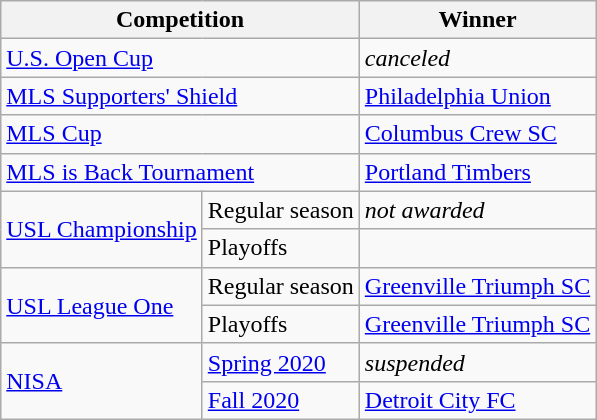<table class="wikitable">
<tr>
<th colspan=2>Competition</th>
<th>Winner</th>
</tr>
<tr>
<td colspan=2><a href='#'>U.S. Open Cup</a></td>
<td><em>canceled</em></td>
</tr>
<tr>
<td colspan=2><a href='#'>MLS Supporters' Shield</a></td>
<td><a href='#'>Philadelphia Union</a></td>
</tr>
<tr>
<td colspan=2><a href='#'>MLS Cup</a></td>
<td><a href='#'>Columbus Crew SC</a></td>
</tr>
<tr>
<td colspan=2><a href='#'>MLS is Back Tournament</a></td>
<td><a href='#'>Portland Timbers</a></td>
</tr>
<tr>
<td rowspan=2><a href='#'>USL Championship</a></td>
<td>Regular season</td>
<td><em>not awarded</em></td>
</tr>
<tr>
<td>Playoffs</td>
<td></td>
</tr>
<tr>
<td rowspan=2><a href='#'>USL League One</a></td>
<td>Regular season</td>
<td><a href='#'>Greenville Triumph SC</a></td>
</tr>
<tr>
<td>Playoffs</td>
<td><a href='#'>Greenville Triumph SC</a></td>
</tr>
<tr>
<td rowspan=2><a href='#'>NISA</a></td>
<td><a href='#'>Spring 2020</a></td>
<td><em>suspended</em></td>
</tr>
<tr>
<td><a href='#'>Fall 2020</a></td>
<td><a href='#'>Detroit City FC</a></td>
</tr>
</table>
